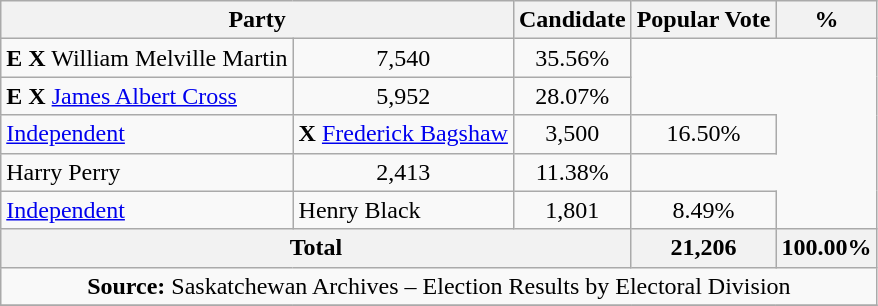<table class="wikitable">
<tr>
<th colspan="2">Party</th>
<th>Candidate</th>
<th>Popular Vote</th>
<th>%</th>
</tr>
<tr>
<td><strong>E</strong> <strong>X</strong> William Melville Martin</td>
<td align=center>7,540</td>
<td align=center>35.56%</td>
</tr>
<tr>
<td><strong>E</strong> <strong>X</strong> <a href='#'>James Albert Cross</a></td>
<td align=center>5,952</td>
<td align=center>28.07%</td>
</tr>
<tr>
<td><a href='#'>Independent</a></td>
<td><strong>X</strong> <a href='#'>Frederick Bagshaw</a></td>
<td align=center>3,500</td>
<td align=center>16.50%</td>
</tr>
<tr>
<td>Harry Perry</td>
<td align=center>2,413</td>
<td align=center>11.38%</td>
</tr>
<tr>
<td><a href='#'>Independent</a></td>
<td>Henry Black</td>
<td align=center>1,801</td>
<td align=center>8.49%</td>
</tr>
<tr>
<th colspan=3>Total</th>
<th>21,206</th>
<th>100.00%</th>
</tr>
<tr>
<td align="center" colspan=5><strong>Source:</strong> Saskatchewan Archives – Election Results by Electoral Division</td>
</tr>
<tr>
</tr>
</table>
